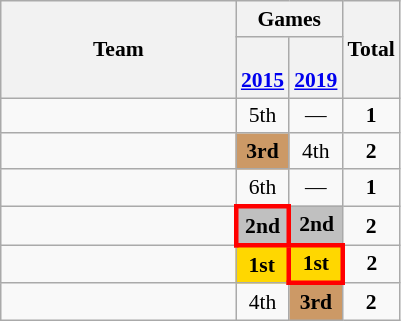<table class="wikitable" style="font-size:90%; text-align:center;">
<tr>
<th rowspan=2 width=150>Team</th>
<th colspan=2 >Games</th>
<th rowspan=2>Total</th>
</tr>
<tr>
<th><br><a href='#'>2015</a></th>
<th><br><a href='#'>2019</a></th>
</tr>
<tr>
<td align=left></td>
<td>5th</td>
<td>—</td>
<td><strong>1</strong></td>
</tr>
<tr>
<td align=left></td>
<td bgcolor=#cc9966><strong>3rd</strong></td>
<td>4th</td>
<td><strong>2</strong></td>
</tr>
<tr>
<td align=left></td>
<td>6th</td>
<td>—</td>
<td><strong>1</strong></td>
</tr>
<tr>
<td align=left></td>
<td style="border: 3px solid red" bgcolor=Silver><strong>2nd</strong></td>
<td bgcolor=Silver><strong>2nd</strong></td>
<td><strong>2</strong></td>
</tr>
<tr>
<td align=left></td>
<td bgcolor=Gold><strong>1st</strong></td>
<td style="border: 3px solid red" bgcolor=Gold><strong>1st</strong></td>
<td><strong>2</strong></td>
</tr>
<tr>
<td align=left></td>
<td>4th</td>
<td bgcolor=#cc9966><strong>3rd</strong></td>
<td><strong>2</strong></td>
</tr>
</table>
